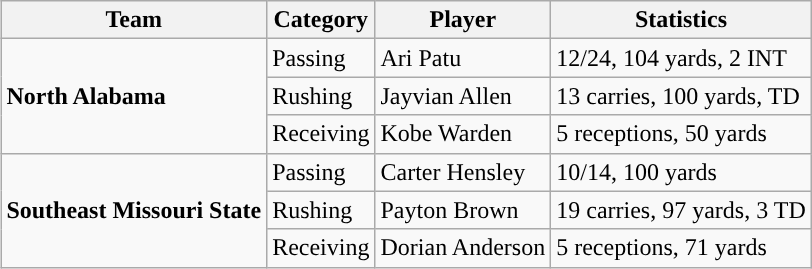<table class="wikitable" style="float: right;">
<tr>
<th>Team</th>
<th>Category</th>
<th>Player</th>
<th>Statistics</th>
</tr>
<tr>
<td rowspan=3><strong>North Alabama</strong></td>
<td>Passing</td>
<td>Ari Patu</td>
<td>12/24, 104 yards, 2 INT</td>
</tr>
<tr>
<td>Rushing</td>
<td>Jayvian Allen</td>
<td>13 carries, 100 yards, TD</td>
</tr>
<tr>
<td>Receiving</td>
<td>Kobe Warden</td>
<td>5 receptions, 50 yards</td>
</tr>
<tr>
<td rowspan=3><strong>Southeast Missouri State</strong></td>
<td>Passing</td>
<td>Carter Hensley</td>
<td>10/14, 100 yards</td>
</tr>
<tr>
<td>Rushing</td>
<td>Payton Brown</td>
<td>19 carries, 97 yards, 3 TD</td>
</tr>
<tr>
<td>Receiving</td>
<td>Dorian Anderson</td>
<td>5 receptions, 71 yards</td>
</tr>
</table>
